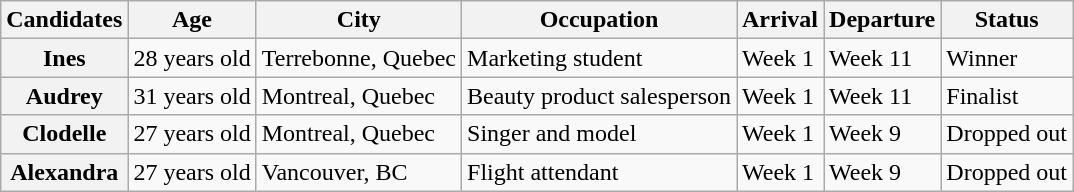<table class="wikitable">
<tr>
<th>Candidates</th>
<th>Age</th>
<th>City</th>
<th>Occupation</th>
<th>Arrival</th>
<th>Departure</th>
<th>Status</th>
</tr>
<tr>
<th>Ines</th>
<td>28 years old</td>
<td>Terrebonne, Quebec</td>
<td>Marketing student</td>
<td>Week 1</td>
<td>Week 11</td>
<td>Winner</td>
</tr>
<tr>
<th>Audrey</th>
<td>31 years old</td>
<td>Montreal, Quebec</td>
<td>Beauty product salesperson</td>
<td>Week 1</td>
<td>Week 11</td>
<td>Finalist</td>
</tr>
<tr>
<th>Clodelle</th>
<td>27 years old</td>
<td>Montreal, Quebec</td>
<td>Singer and model</td>
<td>Week 1</td>
<td>Week 9</td>
<td>Dropped out</td>
</tr>
<tr>
<th>Alexandra</th>
<td>27 years old</td>
<td>Vancouver, BC</td>
<td>Flight attendant</td>
<td>Week 1</td>
<td>Week 9</td>
<td>Dropped out</td>
</tr>
</table>
